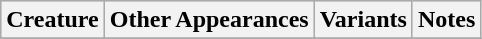<table class="wikitable">
<tr bgcolor="#CCCCCC">
<th>Creature</th>
<th>Other Appearances</th>
<th>Variants</th>
<th>Notes</th>
</tr>
<tr>
</tr>
</table>
